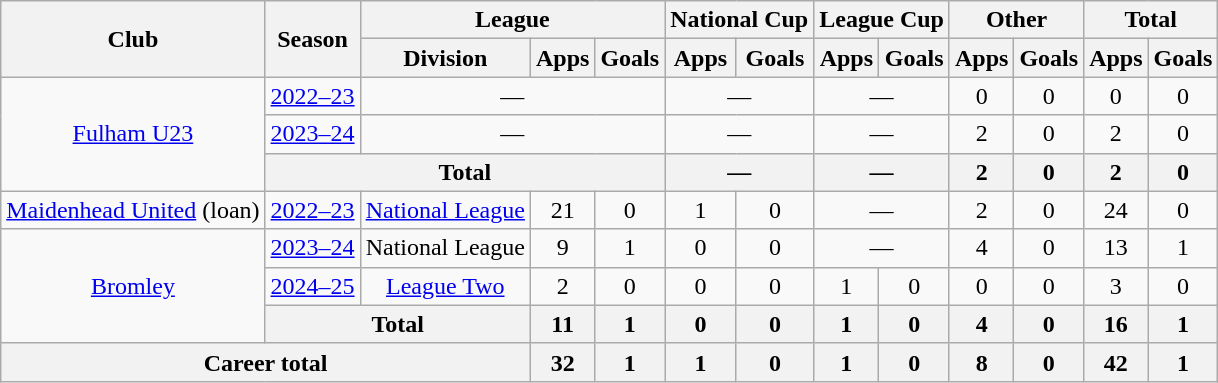<table class="wikitable" style="text-align: center;">
<tr>
<th rowspan=2>Club</th>
<th rowspan=2>Season</th>
<th colspan=3>League</th>
<th colspan=2>National Cup</th>
<th colspan=2>League Cup</th>
<th colspan=2>Other</th>
<th colspan=2>Total</th>
</tr>
<tr>
<th>Division</th>
<th>Apps</th>
<th>Goals</th>
<th>Apps</th>
<th>Goals</th>
<th>Apps</th>
<th>Goals</th>
<th>Apps</th>
<th>Goals</th>
<th>Apps</th>
<th>Goals</th>
</tr>
<tr>
<td rowspan="3"><a href='#'>Fulham U23</a></td>
<td><a href='#'>2022–23</a></td>
<td colspan="3">—</td>
<td colspan="2">—</td>
<td colspan="2">—</td>
<td>0</td>
<td>0</td>
<td>0</td>
<td>0</td>
</tr>
<tr>
<td><a href='#'>2023–24</a></td>
<td colspan="3">—</td>
<td colspan="2">—</td>
<td colspan="2">—</td>
<td>2</td>
<td>0</td>
<td>2</td>
<td>0</td>
</tr>
<tr>
<th colspan="4">Total</th>
<th colspan="2">—</th>
<th colspan="2">—</th>
<th>2</th>
<th>0</th>
<th>2</th>
<th>0</th>
</tr>
<tr>
<td><a href='#'>Maidenhead United</a> (loan)</td>
<td><a href='#'>2022–23</a></td>
<td><a href='#'>National League</a></td>
<td>21</td>
<td>0</td>
<td>1</td>
<td>0</td>
<td colspan="2">—</td>
<td>2</td>
<td>0</td>
<td>24</td>
<td>0</td>
</tr>
<tr>
<td rowspan="3"><a href='#'>Bromley</a></td>
<td><a href='#'>2023–24</a></td>
<td>National League</td>
<td>9</td>
<td>1</td>
<td>0</td>
<td>0</td>
<td colspan="2">—</td>
<td>4</td>
<td>0</td>
<td>13</td>
<td>1</td>
</tr>
<tr>
<td><a href='#'>2024–25</a></td>
<td><a href='#'>League Two</a></td>
<td>2</td>
<td>0</td>
<td>0</td>
<td>0</td>
<td>1</td>
<td>0</td>
<td>0</td>
<td>0</td>
<td>3</td>
<td>0</td>
</tr>
<tr>
<th colspan="2">Total</th>
<th>11</th>
<th>1</th>
<th>0</th>
<th>0</th>
<th>1</th>
<th>0</th>
<th>4</th>
<th>0</th>
<th>16</th>
<th>1</th>
</tr>
<tr>
<th colspan="3">Career total</th>
<th>32</th>
<th>1</th>
<th>1</th>
<th>0</th>
<th>1</th>
<th>0</th>
<th>8</th>
<th>0</th>
<th>42</th>
<th>1</th>
</tr>
</table>
